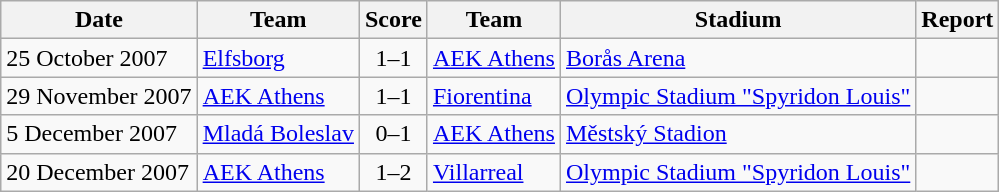<table class="wikitable">
<tr>
<th>Date</th>
<th>Team</th>
<th>Score</th>
<th>Team</th>
<th>Stadium</th>
<th>Report</th>
</tr>
<tr>
<td>25 October 2007</td>
<td> <a href='#'>Elfsborg</a></td>
<td align="center">1–1</td>
<td> <a href='#'>AEK Athens</a></td>
<td><a href='#'>Borås Arena</a></td>
<td></td>
</tr>
<tr>
<td>29 November 2007</td>
<td> <a href='#'>AEK Athens</a></td>
<td align="center">1–1</td>
<td> <a href='#'>Fiorentina</a></td>
<td><a href='#'>Olympic Stadium "Spyridon Louis"</a></td>
<td></td>
</tr>
<tr>
<td>5 December 2007</td>
<td> <a href='#'>Mladá Boleslav</a></td>
<td align="center">0–1</td>
<td> <a href='#'>AEK Athens</a></td>
<td><a href='#'>Městský Stadion</a></td>
<td></td>
</tr>
<tr>
<td>20 December 2007</td>
<td> <a href='#'>AEK Athens</a></td>
<td align="center">1–2</td>
<td> <a href='#'>Villarreal</a></td>
<td><a href='#'>Olympic Stadium "Spyridon Louis"</a></td>
<td></td>
</tr>
</table>
